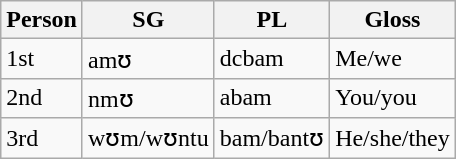<table class="wikitable">
<tr>
<th>Person</th>
<th>SG</th>
<th>PL</th>
<th>Gloss</th>
</tr>
<tr>
<td>1st</td>
<td>amʊ</td>
<td>dcbam</td>
<td>Me/we</td>
</tr>
<tr>
<td>2nd</td>
<td>nmʊ</td>
<td>abam</td>
<td>You/you</td>
</tr>
<tr>
<td>3rd</td>
<td>wʊm/wʊntu</td>
<td>bam/bantʊ</td>
<td>He/she/they</td>
</tr>
</table>
